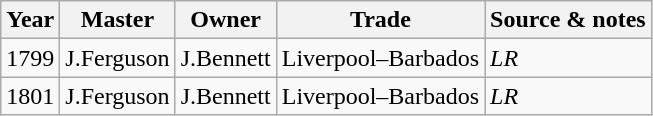<table class=" wikitable">
<tr>
<th>Year</th>
<th>Master</th>
<th>Owner</th>
<th>Trade</th>
<th>Source & notes</th>
</tr>
<tr>
<td>1799</td>
<td>J.Ferguson</td>
<td>J.Bennett</td>
<td>Liverpool–Barbados</td>
<td><em>LR</em></td>
</tr>
<tr>
<td>1801</td>
<td>J.Ferguson</td>
<td>J.Bennett</td>
<td>Liverpool–Barbados</td>
<td><em>LR</em></td>
</tr>
</table>
